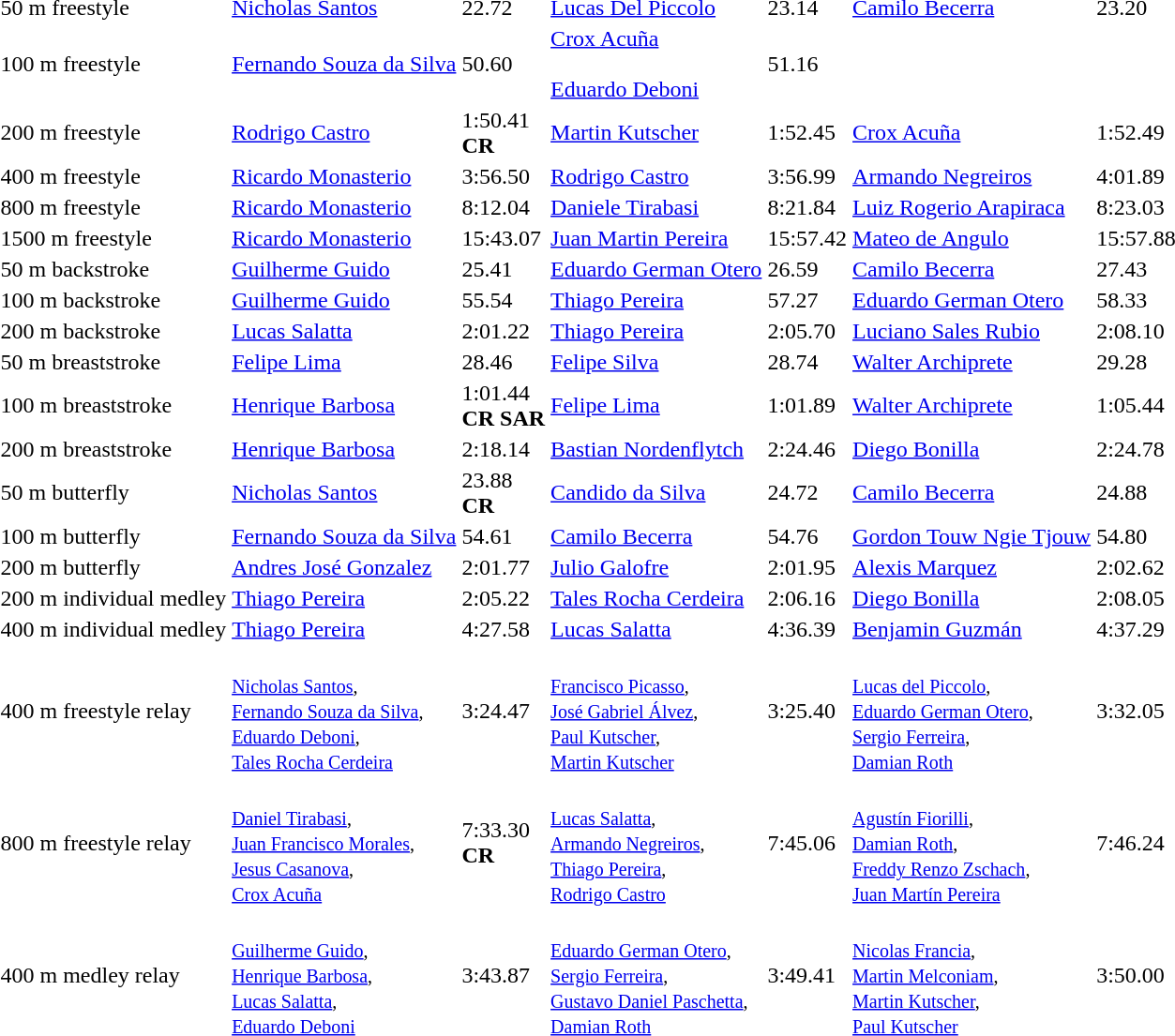<table>
<tr>
<td>50 m freestyle</td>
<td><a href='#'>Nicholas Santos</a> <br> </td>
<td>22.72</td>
<td><a href='#'>Lucas Del Piccolo</a> <br> </td>
<td>23.14</td>
<td><a href='#'>Camilo Becerra</a> <br> </td>
<td>23.20</td>
</tr>
<tr>
<td>100 m freestyle</td>
<td><a href='#'>Fernando Souza da Silva</a> <br> </td>
<td>50.60</td>
<td><a href='#'>Crox Acuña</a> <br>  <br> <a href='#'>Eduardo Deboni</a> <br> </td>
<td>51.16</td>
<td></td>
<td></td>
</tr>
<tr>
<td>200 m freestyle</td>
<td><a href='#'>Rodrigo Castro</a> <br> </td>
<td>1:50.41<br><strong>CR</strong></td>
<td><a href='#'>Martin Kutscher</a> <br> </td>
<td>1:52.45</td>
<td><a href='#'>Crox Acuña</a> <br> </td>
<td>1:52.49</td>
</tr>
<tr>
<td>400 m freestyle</td>
<td><a href='#'>Ricardo Monasterio</a> <br> </td>
<td>3:56.50</td>
<td><a href='#'>Rodrigo Castro</a> <br> </td>
<td>3:56.99</td>
<td><a href='#'>Armando Negreiros</a> <br> </td>
<td>4:01.89</td>
</tr>
<tr>
<td>800 m freestyle</td>
<td><a href='#'>Ricardo Monasterio</a> <br> </td>
<td>8:12.04</td>
<td><a href='#'>Daniele Tirabasi</a> <br> </td>
<td>8:21.84</td>
<td><a href='#'>Luiz Rogerio Arapiraca</a> <br> </td>
<td>8:23.03</td>
</tr>
<tr>
<td>1500 m freestyle</td>
<td><a href='#'>Ricardo Monasterio</a> <br> </td>
<td>15:43.07</td>
<td><a href='#'>Juan Martin Pereira</a> <br> </td>
<td>15:57.42</td>
<td><a href='#'>Mateo de Angulo</a> <br> </td>
<td>15:57.88</td>
</tr>
<tr>
<td>50 m backstroke</td>
<td><a href='#'>Guilherme Guido</a> <br> </td>
<td>25.41</td>
<td><a href='#'>Eduardo German Otero</a> <br> </td>
<td>26.59</td>
<td><a href='#'>Camilo Becerra</a> <br> </td>
<td>27.43</td>
</tr>
<tr>
<td>100 m backstroke</td>
<td><a href='#'>Guilherme Guido</a> <br> </td>
<td>55.54</td>
<td><a href='#'>Thiago Pereira</a> <br> </td>
<td>57.27</td>
<td><a href='#'>Eduardo German Otero</a> <br> </td>
<td>58.33</td>
</tr>
<tr>
<td>200 m backstroke</td>
<td><a href='#'>Lucas Salatta</a> <br> </td>
<td>2:01.22</td>
<td><a href='#'>Thiago Pereira</a> <br> </td>
<td>2:05.70</td>
<td><a href='#'>Luciano Sales Rubio</a> <br> </td>
<td>2:08.10</td>
</tr>
<tr>
<td>50 m breaststroke</td>
<td><a href='#'>Felipe Lima</a> <br> </td>
<td>28.46</td>
<td><a href='#'>Felipe Silva</a> <br> </td>
<td>28.74</td>
<td><a href='#'>Walter Archiprete</a> <br> </td>
<td>29.28</td>
</tr>
<tr>
<td>100 m breaststroke</td>
<td><a href='#'>Henrique Barbosa</a> <br> </td>
<td>1:01.44<br><strong>CR</strong> <strong>SAR</strong></td>
<td><a href='#'>Felipe Lima</a> <br> </td>
<td>1:01.89</td>
<td><a href='#'>Walter Archiprete</a> <br> </td>
<td>1:05.44</td>
</tr>
<tr>
<td>200 m breaststroke</td>
<td><a href='#'>Henrique Barbosa</a> <br> </td>
<td>2:18.14</td>
<td><a href='#'>Bastian Nordenflytch</a> <br> </td>
<td>2:24.46</td>
<td><a href='#'>Diego Bonilla</a> <br> </td>
<td>2:24.78</td>
</tr>
<tr>
<td>50 m butterfly</td>
<td><a href='#'>Nicholas Santos</a> <br> </td>
<td>23.88<br><strong>CR</strong></td>
<td><a href='#'>Candido da Silva</a> <br> </td>
<td>24.72</td>
<td><a href='#'>Camilo Becerra</a> <br> </td>
<td>24.88</td>
</tr>
<tr>
<td>100 m butterfly</td>
<td><a href='#'>Fernando Souza da Silva</a> <br> </td>
<td>54.61</td>
<td><a href='#'>Camilo Becerra</a> <br> </td>
<td>54.76</td>
<td><a href='#'>Gordon Touw Ngie Tjouw</a> <br> </td>
<td>54.80</td>
</tr>
<tr>
<td>200 m butterfly</td>
<td><a href='#'>Andres José Gonzalez</a> <br> </td>
<td>2:01.77</td>
<td><a href='#'>Julio Galofre</a> <br> </td>
<td>2:01.95</td>
<td><a href='#'>Alexis Marquez</a> <br> </td>
<td>2:02.62</td>
</tr>
<tr>
<td>200 m individual medley</td>
<td><a href='#'>Thiago Pereira</a> <br> </td>
<td>2:05.22</td>
<td><a href='#'>Tales Rocha Cerdeira</a> <br> </td>
<td>2:06.16</td>
<td><a href='#'>Diego Bonilla</a> <br> </td>
<td>2:08.05</td>
</tr>
<tr>
<td>400 m individual medley</td>
<td><a href='#'>Thiago Pereira</a> <br> </td>
<td>4:27.58</td>
<td><a href='#'>Lucas Salatta</a> <br> </td>
<td>4:36.39</td>
<td><a href='#'>Benjamin Guzmán</a> <br> </td>
<td>4:37.29</td>
</tr>
<tr>
<td>400 m freestyle relay</td>
<td> <br><small> <a href='#'>Nicholas Santos</a>, <br> <a href='#'>Fernando Souza da Silva</a>, <br> <a href='#'>Eduardo Deboni</a>, <br> <a href='#'>Tales Rocha Cerdeira</a> </small></td>
<td>3:24.47</td>
<td> <br><small> <a href='#'>Francisco Picasso</a>, <br> <a href='#'>José Gabriel Álvez</a>, <br> <a href='#'>Paul Kutscher</a>, <br> <a href='#'>Martin Kutscher</a> </small></td>
<td>3:25.40</td>
<td> <br><small> <a href='#'>Lucas del Piccolo</a>, <br> <a href='#'>Eduardo German Otero</a>, <br> <a href='#'>Sergio Ferreira</a>, <br> <a href='#'>Damian Roth</a> </small></td>
<td>3:32.05</td>
</tr>
<tr>
<td>800 m freestyle relay</td>
<td> <br><small>  <a href='#'>Daniel Tirabasi</a>, <br> <a href='#'>Juan Francisco Morales</a>, <br> <a href='#'>Jesus Casanova</a>, <br> <a href='#'>Crox Acuña</a> </small></td>
<td>7:33.30<br><strong>CR</strong></td>
<td> <br><small> <a href='#'>Lucas Salatta</a>, <br> <a href='#'>Armando Negreiros</a>, <br> <a href='#'>Thiago Pereira</a>, <br> <a href='#'>Rodrigo Castro</a> </small></td>
<td>7:45.06</td>
<td> <br><small> <a href='#'>Agustín Fiorilli</a>, <br> <a href='#'>Damian Roth</a>, <br> <a href='#'>Freddy Renzo Zschach</a>, <br> <a href='#'>Juan Martín Pereira</a> </small></td>
<td>7:46.24</td>
</tr>
<tr>
<td>400 m medley relay</td>
<td> <br><small> <a href='#'>Guilherme Guido</a>, <br> <a href='#'>Henrique Barbosa</a>, <br> <a href='#'>Lucas Salatta</a>, <br> <a href='#'>Eduardo Deboni</a> </small></td>
<td>3:43.87</td>
<td> <br><small> <a href='#'>Eduardo German Otero</a>, <br> <a href='#'>Sergio Ferreira</a>, <br> <a href='#'>Gustavo Daniel Paschetta</a>, <br> <a href='#'>Damian Roth</a> </small></td>
<td>3:49.41</td>
<td> <br><small> <a href='#'>Nicolas Francia</a>, <br> <a href='#'>Martin Melconiam</a>, <br> <a href='#'>Martin Kutscher</a>, <br> <a href='#'>Paul Kutscher</a> </small></td>
<td>3:50.00</td>
</tr>
</table>
